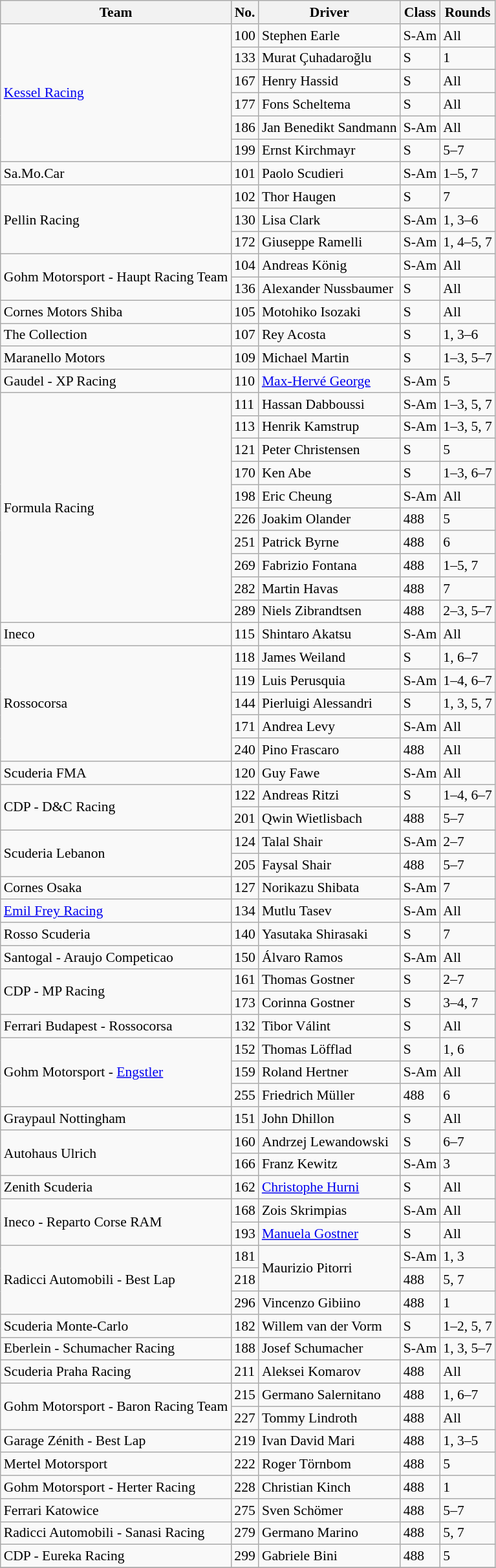<table class="wikitable" style="font-size:90%;">
<tr>
<th>Team</th>
<th>No.</th>
<th>Driver</th>
<th>Class</th>
<th>Rounds</th>
</tr>
<tr>
<td rowspan="6"> <a href='#'>Kessel Racing</a></td>
<td>100</td>
<td> Stephen Earle</td>
<td>S-Am</td>
<td>All</td>
</tr>
<tr>
<td>133</td>
<td> Murat Çuhadaroğlu</td>
<td>S</td>
<td>1</td>
</tr>
<tr>
<td>167</td>
<td> Henry Hassid</td>
<td>S</td>
<td>All</td>
</tr>
<tr>
<td>177</td>
<td> Fons Scheltema</td>
<td>S</td>
<td>All</td>
</tr>
<tr>
<td>186</td>
<td> Jan Benedikt Sandmann</td>
<td>S-Am</td>
<td>All</td>
</tr>
<tr>
<td>199</td>
<td> Ernst Kirchmayr</td>
<td>S</td>
<td>5–7</td>
</tr>
<tr>
<td>Sa.Mo.Car</td>
<td>101</td>
<td> Paolo Scudieri</td>
<td>S-Am</td>
<td>1–5, 7</td>
</tr>
<tr>
<td rowspan="3"> Pellin Racing</td>
<td>102</td>
<td> Thor Haugen</td>
<td>S</td>
<td>7</td>
</tr>
<tr>
<td>130</td>
<td> Lisa Clark</td>
<td>S-Am</td>
<td>1, 3–6</td>
</tr>
<tr>
<td>172</td>
<td> Giuseppe Ramelli</td>
<td>S-Am</td>
<td>1, 4–5, 7</td>
</tr>
<tr>
<td rowspan="2"> Gohm Motorsport - Haupt Racing Team</td>
<td>104</td>
<td> Andreas König</td>
<td>S-Am</td>
<td>All</td>
</tr>
<tr>
<td>136</td>
<td> Alexander Nussbaumer</td>
<td>S</td>
<td>All</td>
</tr>
<tr>
<td> Cornes Motors Shiba</td>
<td>105</td>
<td> Motohiko Isozaki</td>
<td>S</td>
<td>All</td>
</tr>
<tr>
<td>The Collection</td>
<td>107</td>
<td> Rey Acosta</td>
<td>S</td>
<td>1, 3–6</td>
</tr>
<tr>
<td> Maranello Motors</td>
<td>109</td>
<td> Michael Martin</td>
<td>S</td>
<td>1–3, 5–7</td>
</tr>
<tr>
<td>Gaudel - XP Racing</td>
<td>110</td>
<td> <a href='#'>Max-Hervé George</a></td>
<td>S-Am</td>
<td>5</td>
</tr>
<tr>
<td rowspan="10"> Formula Racing</td>
<td>111</td>
<td> Hassan Dabboussi</td>
<td>S-Am</td>
<td>1–3, 5, 7</td>
</tr>
<tr>
<td>113</td>
<td> Henrik Kamstrup</td>
<td>S-Am</td>
<td>1–3, 5, 7</td>
</tr>
<tr>
<td>121</td>
<td> Peter Christensen</td>
<td>S</td>
<td>5</td>
</tr>
<tr>
<td>170</td>
<td> Ken Abe</td>
<td>S</td>
<td>1–3, 6–7</td>
</tr>
<tr>
<td>198</td>
<td> Eric Cheung</td>
<td>S-Am</td>
<td>All</td>
</tr>
<tr>
<td>226</td>
<td> Joakim Olander</td>
<td>488</td>
<td>5</td>
</tr>
<tr>
<td>251</td>
<td> Patrick Byrne</td>
<td>488</td>
<td>6</td>
</tr>
<tr>
<td>269</td>
<td> Fabrizio Fontana</td>
<td>488</td>
<td>1–5, 7</td>
</tr>
<tr>
<td>282</td>
<td> Martin Havas</td>
<td>488</td>
<td>7</td>
</tr>
<tr>
<td>289</td>
<td> Niels Zibrandtsen</td>
<td>488</td>
<td>2–3, 5–7</td>
</tr>
<tr>
<td> Ineco</td>
<td>115</td>
<td> Shintaro Akatsu</td>
<td>S-Am</td>
<td>All</td>
</tr>
<tr>
<td rowspan="5"> Rossocorsa</td>
<td>118</td>
<td> James Weiland</td>
<td>S</td>
<td>1, 6–7</td>
</tr>
<tr>
<td>119</td>
<td> Luis Perusquia</td>
<td>S-Am</td>
<td>1–4, 6–7</td>
</tr>
<tr>
<td>144</td>
<td> Pierluigi Alessandri</td>
<td>S</td>
<td>1, 3, 5, 7</td>
</tr>
<tr>
<td>171</td>
<td> Andrea Levy</td>
<td>S-Am</td>
<td>All</td>
</tr>
<tr>
<td>240</td>
<td> Pino Frascaro</td>
<td>488</td>
<td>All</td>
</tr>
<tr>
<td>Scuderia FMA</td>
<td>120</td>
<td> Guy Fawe</td>
<td>S-Am</td>
<td>All</td>
</tr>
<tr>
<td rowspan="2"> CDP - D&C Racing</td>
<td>122</td>
<td> Andreas Ritzi</td>
<td>S</td>
<td>1–4, 6–7</td>
</tr>
<tr>
<td>201</td>
<td> Qwin Wietlisbach</td>
<td>488</td>
<td>5–7</td>
</tr>
<tr>
<td rowspan="2">Scuderia Lebanon</td>
<td>124</td>
<td> Talal Shair</td>
<td>S-Am</td>
<td>2–7</td>
</tr>
<tr>
<td>205</td>
<td> Faysal Shair</td>
<td>488</td>
<td>5–7</td>
</tr>
<tr>
<td> Cornes Osaka</td>
<td>127</td>
<td> Norikazu Shibata</td>
<td>S-Am</td>
<td>7</td>
</tr>
<tr>
<td> <a href='#'>Emil Frey Racing</a></td>
<td>134</td>
<td> Mutlu Tasev</td>
<td>S-Am</td>
<td>All</td>
</tr>
<tr>
<td>Rosso Scuderia</td>
<td>140</td>
<td> Yasutaka Shirasaki</td>
<td>S</td>
<td>7</td>
</tr>
<tr>
<td>Santogal - Araujo Competicao</td>
<td>150</td>
<td> Álvaro Ramos</td>
<td>S-Am</td>
<td>All</td>
</tr>
<tr>
<td rowspan="2"> CDP - MP Racing</td>
<td>161</td>
<td> Thomas Gostner</td>
<td>S</td>
<td>2–7</td>
</tr>
<tr>
<td>173</td>
<td> Corinna Gostner</td>
<td>S</td>
<td>3–4, 7</td>
</tr>
<tr>
<td> Ferrari Budapest - Rossocorsa</td>
<td>132</td>
<td> Tibor Válint</td>
<td>S</td>
<td>All</td>
</tr>
<tr>
<td rowspan="3"> Gohm Motorsport - <a href='#'>Engstler</a></td>
<td>152</td>
<td> Thomas Löfflad</td>
<td>S</td>
<td>1, 6</td>
</tr>
<tr>
<td>159</td>
<td> Roland Hertner</td>
<td>S-Am</td>
<td>All</td>
</tr>
<tr>
<td>255</td>
<td> Friedrich Müller</td>
<td>488</td>
<td>6</td>
</tr>
<tr>
<td> Graypaul Nottingham</td>
<td>151</td>
<td> John Dhillon</td>
<td>S</td>
<td>All</td>
</tr>
<tr>
<td rowspan="2">Autohaus Ulrich</td>
<td>160</td>
<td> Andrzej Lewandowski</td>
<td>S</td>
<td>6–7</td>
</tr>
<tr>
<td>166</td>
<td> Franz Kewitz</td>
<td>S-Am</td>
<td>3</td>
</tr>
<tr>
<td> Zenith Scuderia</td>
<td>162</td>
<td> <a href='#'>Christophe Hurni</a></td>
<td>S</td>
<td>All</td>
</tr>
<tr>
<td rowspan="2"> Ineco - Reparto Corse RAM</td>
<td>168</td>
<td> Zois Skrimpias</td>
<td>S-Am</td>
<td>All</td>
</tr>
<tr>
<td>193</td>
<td> <a href='#'>Manuela Gostner</a></td>
<td>S</td>
<td>All</td>
</tr>
<tr>
<td rowspan="3"> Radicci Automobili - Best Lap</td>
<td>181</td>
<td rowspan="2"> Maurizio Pitorri</td>
<td>S-Am</td>
<td>1, 3</td>
</tr>
<tr>
<td>218</td>
<td>488</td>
<td>5, 7</td>
</tr>
<tr>
<td>296</td>
<td> Vincenzo Gibiino</td>
<td>488</td>
<td>1</td>
</tr>
<tr>
<td> Scuderia Monte-Carlo</td>
<td>182</td>
<td> Willem van der Vorm</td>
<td>S</td>
<td>1–2, 5, 7</td>
</tr>
<tr>
<td>Eberlein - Schumacher Racing</td>
<td>188</td>
<td> Josef Schumacher</td>
<td>S-Am</td>
<td>1, 3, 5–7</td>
</tr>
<tr>
<td> Scuderia Praha Racing</td>
<td>211</td>
<td> Aleksei Komarov</td>
<td>488</td>
<td>All</td>
</tr>
<tr>
<td rowspan="2"> Gohm Motorsport - Baron Racing Team</td>
<td>215</td>
<td> Germano Salernitano</td>
<td>488</td>
<td>1, 6–7</td>
</tr>
<tr>
<td>227</td>
<td> Tommy Lindroth</td>
<td>488</td>
<td>All</td>
</tr>
<tr>
<td>Garage Zénith - Best Lap</td>
<td>219</td>
<td> Ivan David Mari</td>
<td>488</td>
<td>1, 3–5</td>
</tr>
<tr>
<td> Mertel Motorsport</td>
<td>222</td>
<td> Roger Törnbom</td>
<td>488</td>
<td>5</td>
</tr>
<tr>
<td> Gohm Motorsport - Herter Racing</td>
<td>228</td>
<td> Christian Kinch</td>
<td>488</td>
<td>1</td>
</tr>
<tr>
<td> Ferrari Katowice</td>
<td>275</td>
<td> Sven Schömer</td>
<td>488</td>
<td>5–7</td>
</tr>
<tr>
<td> Radicci Automobili - Sanasi Racing</td>
<td>279</td>
<td> Germano Marino</td>
<td>488</td>
<td>5, 7</td>
</tr>
<tr>
<td> CDP - Eureka Racing</td>
<td>299</td>
<td> Gabriele Bini</td>
<td>488</td>
<td>5</td>
</tr>
<tr>
</tr>
</table>
